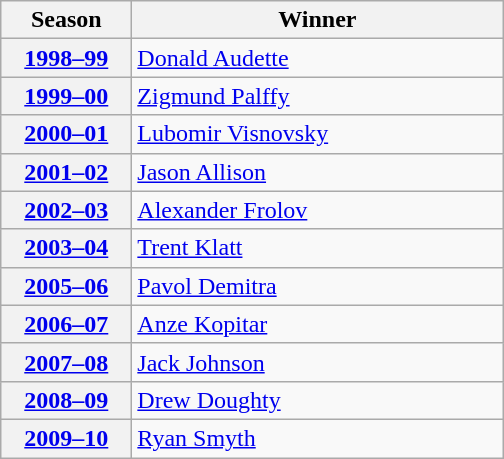<table class="wikitable">
<tr>
<th scope="col" style="width:5em">Season</th>
<th scope="col" style="width:15em">Winner</th>
</tr>
<tr>
<th scope="row"><a href='#'>1998–99</a></th>
<td><a href='#'>Donald Audette</a></td>
</tr>
<tr>
<th scope="row"><a href='#'>1999–00</a></th>
<td><a href='#'>Zigmund Palffy</a></td>
</tr>
<tr>
<th scope="row"><a href='#'>2000–01</a></th>
<td><a href='#'>Lubomir Visnovsky</a></td>
</tr>
<tr>
<th scope="row"><a href='#'>2001–02</a></th>
<td><a href='#'>Jason Allison</a></td>
</tr>
<tr>
<th scope="row"><a href='#'>2002–03</a></th>
<td><a href='#'>Alexander Frolov</a></td>
</tr>
<tr>
<th scope="row"><a href='#'>2003–04</a></th>
<td><a href='#'>Trent Klatt</a></td>
</tr>
<tr>
<th scope="row"><a href='#'>2005–06</a></th>
<td><a href='#'>Pavol Demitra</a></td>
</tr>
<tr>
<th scope="row"><a href='#'>2006–07</a></th>
<td><a href='#'>Anze Kopitar</a></td>
</tr>
<tr>
<th scope="row"><a href='#'>2007–08</a></th>
<td><a href='#'>Jack Johnson</a></td>
</tr>
<tr>
<th scope="row"><a href='#'>2008–09</a></th>
<td><a href='#'>Drew Doughty</a></td>
</tr>
<tr>
<th scope="row"><a href='#'>2009–10</a></th>
<td><a href='#'>Ryan Smyth</a></td>
</tr>
</table>
